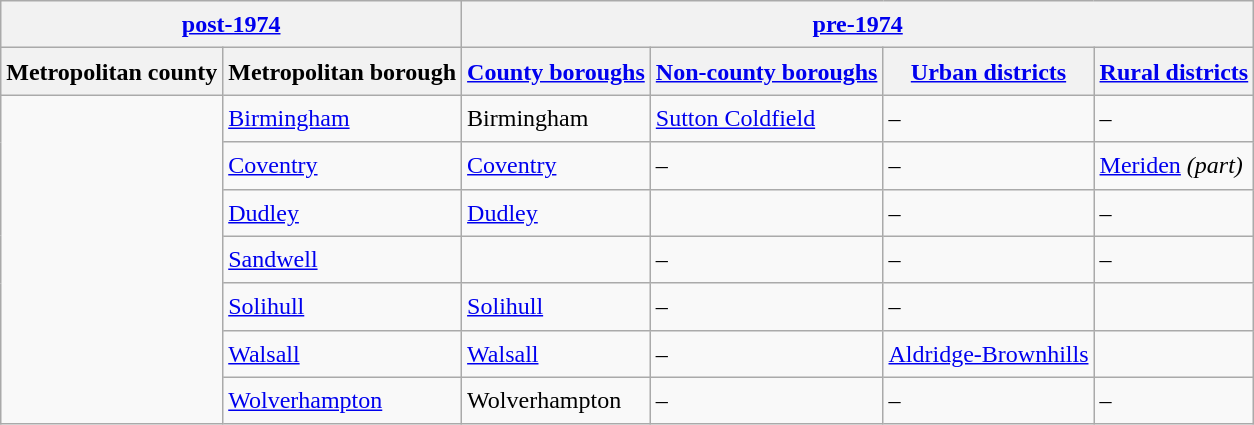<table class="wikitable" style="border:0px;text-align:left;line-height:150%;">
<tr>
<th colspan="2"><a href='#'>post-1974</a></th>
<th colspan="4"><a href='#'>pre-1974</a></th>
</tr>
<tr>
<th>Metropolitan county</th>
<th>Metropolitan borough</th>
<th><a href='#'>County boroughs</a></th>
<th><a href='#'>Non-county boroughs</a></th>
<th><a href='#'>Urban districts</a></th>
<th><a href='#'>Rural districts</a></th>
</tr>
<tr>
<td rowspan=7><br></td>
<td><a href='#'>Birmingham</a></td>
<td>Birmingham</td>
<td><a href='#'>Sutton Coldfield</a></td>
<td>–</td>
<td>–</td>
</tr>
<tr>
<td><a href='#'>Coventry</a></td>
<td><a href='#'>Coventry</a></td>
<td>–</td>
<td>–</td>
<td><a href='#'>Meriden</a> <em>(part)</em></td>
</tr>
<tr>
<td><a href='#'>Dudley</a></td>
<td><a href='#'>Dudley</a></td>
<td></td>
<td>–</td>
<td>–</td>
</tr>
<tr>
<td><a href='#'>Sandwell</a></td>
<td></td>
<td>–</td>
<td>–</td>
<td>–</td>
</tr>
<tr>
<td><a href='#'>Solihull</a></td>
<td><a href='#'>Solihull</a></td>
<td>–</td>
<td>–</td>
<td></td>
</tr>
<tr>
<td><a href='#'>Walsall</a></td>
<td><a href='#'>Walsall</a></td>
<td>–</td>
<td><a href='#'>Aldridge-Brownhills</a></td>
<td></td>
</tr>
<tr>
<td><a href='#'>Wolverhampton</a></td>
<td>Wolverhampton</td>
<td>–</td>
<td>–</td>
<td>–</td>
</tr>
<tr>
</tr>
</table>
